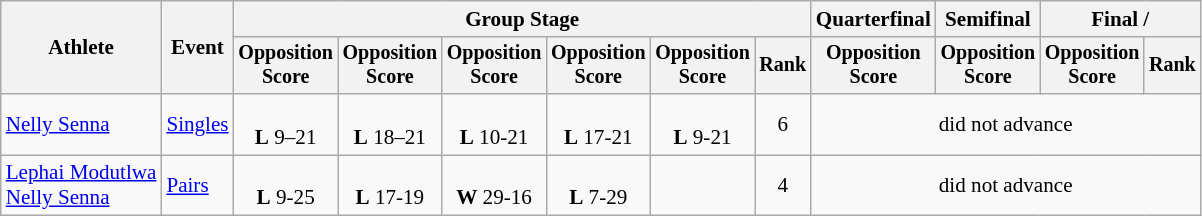<table class="wikitable" style="font-size:88%">
<tr>
<th rowspan=2>Athlete</th>
<th rowspan=2>Event</th>
<th colspan=6>Group Stage</th>
<th>Quarterfinal</th>
<th>Semifinal</th>
<th colspan=2>Final / </th>
</tr>
<tr style="font-size:95%">
<th>Opposition<br>Score</th>
<th>Opposition<br>Score</th>
<th>Opposition<br>Score</th>
<th>Opposition<br>Score</th>
<th>Opposition<br>Score</th>
<th>Rank</th>
<th>Opposition<br>Score</th>
<th>Opposition<br>Score</th>
<th>Opposition<br>Score</th>
<th>Rank</th>
</tr>
<tr align=center>
<td align=left><a href='#'>Nelly Senna</a></td>
<td align=left><a href='#'>Singles</a></td>
<td><br><strong>L</strong> 9–21</td>
<td><br><strong>L</strong> 18–21</td>
<td><br><strong>L</strong> 10-21</td>
<td><br><strong>L</strong> 17-21</td>
<td><br><strong>L</strong> 9-21</td>
<td>6</td>
<td colspan=4>did not advance</td>
</tr>
<tr align=center>
<td align=left><a href='#'>Lephai Modutlwa</a><br><a href='#'>Nelly Senna</a></td>
<td align=left><a href='#'>Pairs</a></td>
<td><br><strong>L</strong> 9-25</td>
<td><br><strong>L</strong> 17-19</td>
<td><br><strong>W</strong> 29-16</td>
<td><br><strong>L</strong> 7-29</td>
<td></td>
<td>4</td>
<td colspan=4>did not advance</td>
</tr>
</table>
